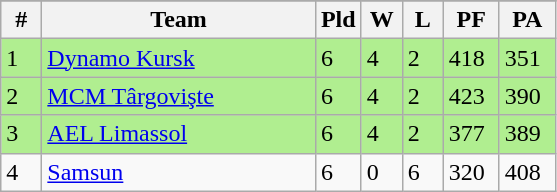<table class=wikitable>
<tr align=center>
</tr>
<tr>
<th width=20>#</th>
<th width=175>Team</th>
<th width=20>Pld</th>
<th width=20>W</th>
<th width=20>L</th>
<th width=30>PF</th>
<th width=30>PA</th>
</tr>
<tr bgcolor=B0EE90>
<td>1</td>
<td align="left"> <a href='#'>Dynamo Kursk</a></td>
<td>6</td>
<td>4</td>
<td>2</td>
<td>418</td>
<td>351</td>
</tr>
<tr bgcolor=B0EE90>
<td>2</td>
<td align="left"> <a href='#'>MCM Târgovişte</a></td>
<td>6</td>
<td>4</td>
<td>2</td>
<td>423</td>
<td>390</td>
</tr>
<tr bgcolor=B0EE90>
<td>3</td>
<td align="left"> <a href='#'>AEL Limassol</a></td>
<td>6</td>
<td>4</td>
<td>2</td>
<td>377</td>
<td>389</td>
</tr>
<tr>
<td>4</td>
<td align="left"> <a href='#'>Samsun</a></td>
<td>6</td>
<td>0</td>
<td>6</td>
<td>320</td>
<td>408</td>
</tr>
</table>
